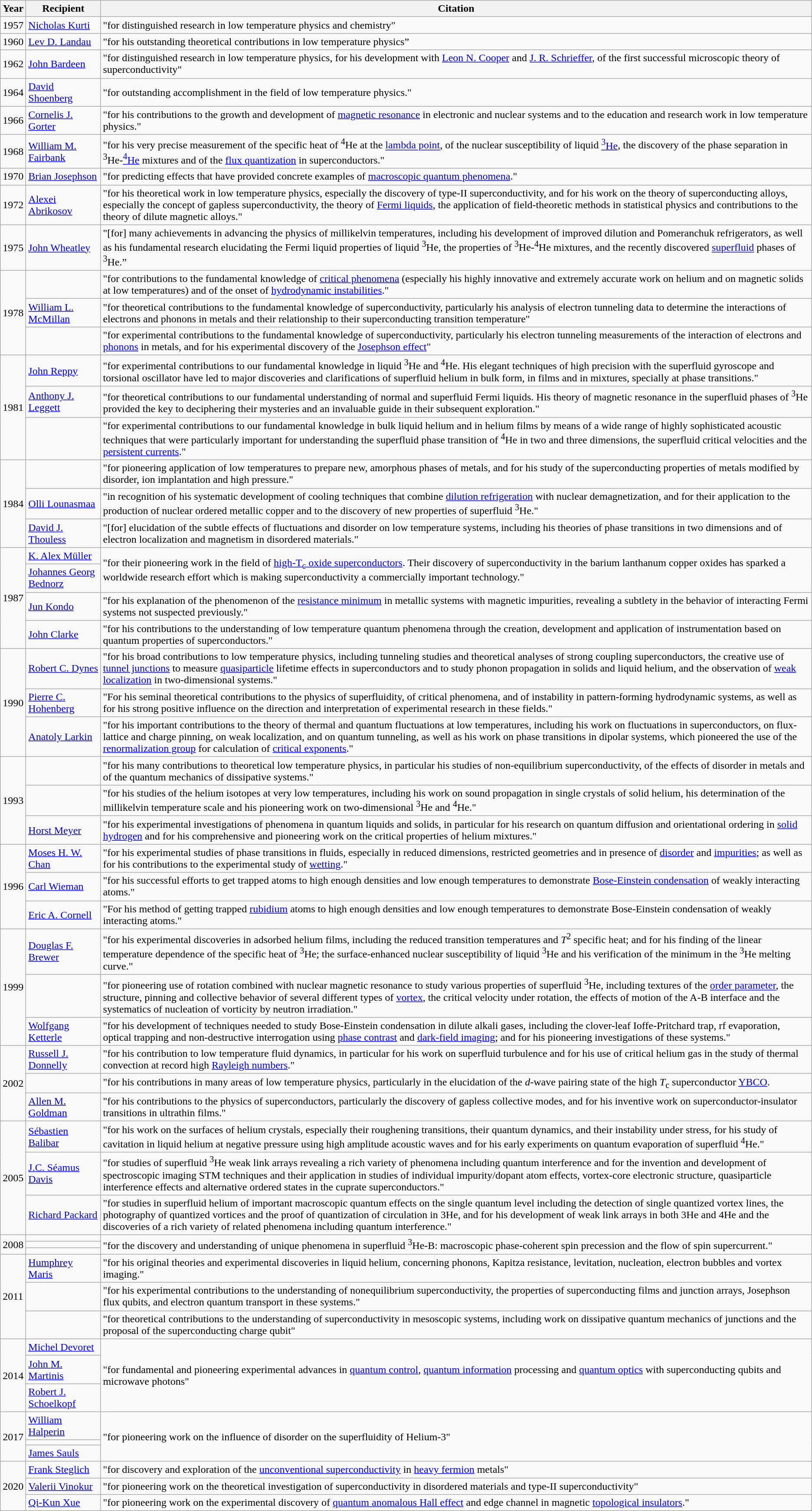<table class="wikitable">
<tr>
<th>Year</th>
<th>Recipient</th>
<th>Citation</th>
</tr>
<tr>
<td>1957</td>
<td><a href='#'>Nicholas Kurti</a></td>
<td>"for distinguished research in low temperature physics and chemistry"</td>
</tr>
<tr>
<td>1960</td>
<td><a href='#'>Lev D. Landau</a></td>
<td>"for his outstanding theoretical contributions in low temperature physics”</td>
</tr>
<tr>
<td>1962</td>
<td><a href='#'>John Bardeen</a></td>
<td>"for distinguished research in low temperature physics, for his development with <a href='#'>Leon N. Cooper</a> and <a href='#'>J. R. Schrieffer</a>, of the first successful microscopic theory of superconductivity"</td>
</tr>
<tr>
<td>1964</td>
<td><a href='#'>David Shoenberg</a></td>
<td>"for outstanding accomplishment in the field of low temperature physics."</td>
</tr>
<tr>
<td>1966</td>
<td><a href='#'>Cornelis J. Gorter</a></td>
<td>"for his contributions to the growth and development of <a href='#'>magnetic resonance</a> in electronic and nuclear systems and to the education and research work in low temperature physics."</td>
</tr>
<tr>
<td>1968</td>
<td><a href='#'>William M. Fairbank</a></td>
<td>"for his very precise measurement of the specific heat of <sup>4</sup>He at the <a href='#'>lambda point</a>, of the nuclear susceptibility of liquid <a href='#'><sup>3</sup>He</a>, the discovery of the phase separation in <sup>3</sup>He-<a href='#'><sup>4</sup>He</a> mixtures and of the <a href='#'>flux quantization</a> in superconductors."</td>
</tr>
<tr>
<td>1970</td>
<td><a href='#'>Brian Josephson</a></td>
<td>"for predicting effects that have provided concrete examples of <a href='#'>macroscopic quantum phenomena</a>."</td>
</tr>
<tr>
<td>1972</td>
<td><a href='#'>Alexei Abrikosov</a></td>
<td>"for his theoretical work in low temperature physics, especially the discovery of type-II superconductivity, and for his work on the theory of superconducting alloys, especially the concept of gapless superconductivity, the theory of <a href='#'>Fermi liquids</a>, the application of field-theoretic methods in statistical physics and contributions to the theory of dilute magnetic alloys."</td>
</tr>
<tr>
<td>1975</td>
<td><a href='#'>John Wheatley</a></td>
<td>"[for] many achievements in advancing the physics of millikelvin temperatures, including his development of improved dilution and Pomeranchuk refrigerators, as well as his fundamental research elucidating the Fermi liquid properties of liquid <sup>3</sup>He, the properties of <sup>3</sup>He-<sup>4</sup>He mixtures, and the recently discovered <a href='#'>superfluid</a> phases of <sup>3</sup>He.”</td>
</tr>
<tr>
<td rowspan="3">1978</td>
<td></td>
<td>"for contributions to the fundamental knowledge of <a href='#'>critical phenomena</a> (especially his highly innovative and extremely accurate work on helium and on magnetic solids at low temperatures) and of the onset of <a href='#'>hydrodynamic instabilities</a>."</td>
</tr>
<tr>
<td><a href='#'>William L. McMillan</a></td>
<td>"for theoretical contributions to the fundamental knowledge of superconductivity, particularly his  analysis of electron tunneling data to determine the interactions of electrons and phonons in metals and their relationship to their superconducting transition temperature"</td>
</tr>
<tr>
<td></td>
<td>"for experimental contributions to the fundamental knowledge of superconductivity, particularly his electron tunneling measurements of the interaction of electrons and <a href='#'>phonons</a> in metals, and for his experimental discovery of the <a href='#'>Josephson effect</a>"</td>
</tr>
<tr>
<td rowspan="3">1981</td>
<td><a href='#'>John Reppy</a></td>
<td>"for experimental contributions to our fundamental knowledge in liquid <sup>3</sup>He and <sup>4</sup>He. His elegant techniques of high precision with the superfluid gyroscope and torsional oscillator have led to major discoveries and clarifications of superfluid helium in bulk form, in films and in mixtures, specially at phase transitions."</td>
</tr>
<tr>
<td><a href='#'>Anthony J. Leggett</a></td>
<td>"for theoretical contributions to our fundamental understanding of normal and superfluid  Fermi liquids. His theory of magnetic resonance in the superfluid phases of <sup>3</sup>He provided the key to deciphering their mysteries and an invaluable guide in their subsequent exploration."</td>
</tr>
<tr>
<td></td>
<td>"for experimental contributions to our fundamental knowledge in bulk liquid helium and in helium films by means of a wide range of highly sophisticated acoustic techniques that were particularly important for understanding the superfluid phase transition of <sup>4</sup>He in two and three dimensions, the superfluid critical velocities and the <a href='#'>persistent currents</a>."</td>
</tr>
<tr>
<td rowspan="3">1984</td>
<td></td>
<td>"for pioneering application of low temperatures to prepare new, amorphous phases of metals, and for his study of the superconducting properties of metals modified by disorder, ion implantation and high pressure."</td>
</tr>
<tr>
<td><a href='#'>Olli Lounasmaa</a></td>
<td>"in recognition of his systematic development of cooling techniques that combine <a href='#'>dilution refrigeration</a> with nuclear demagnetization, and for their application to the production of nuclear ordered metallic copper and to the discovery of  new properties of superfluid <sup>3</sup>He."</td>
</tr>
<tr>
<td><a href='#'>David J. Thouless</a></td>
<td>"[for] elucidation of the subtle effects of fluctuations and disorder on low temperature systems, including his theories of phase transitions in two dimensions and of electron localization and magnetism in disordered materials."</td>
</tr>
<tr>
<td rowspan="4">1987</td>
<td><a href='#'>K. Alex Müller</a></td>
<td rowspan=2>"for their pioneering work in the field of <a href='#'>high-T<sub>c</sub> oxide superconductors</a>. Their discovery of superconductivity in the barium lanthanum copper oxides has sparked a worldwide research effort which is making superconductivity a commercially important technology."</td>
</tr>
<tr>
<td><a href='#'>Johannes Georg Bednorz</a></td>
</tr>
<tr>
<td><a href='#'>Jun Kondo</a></td>
<td>"for his explanation of the phenomenon of the <a href='#'>resistance minimum</a> in metallic systems with magnetic  impurities, revealing a subtlety in the behavior of interacting Fermi systems not suspected previously."</td>
</tr>
<tr>
<td><a href='#'>John Clarke</a></td>
<td>"for his contributions to the understanding of low temperature quantum phenomena through the creation, development and  application of instrumentation based on quantum properties of superconductors."</td>
</tr>
<tr>
<td rowspan="3">1990</td>
<td><a href='#'>Robert C. Dynes</a></td>
<td>"for his broad contributions to low temperature physics, including tunneling studies and theoretical analyses of strong coupling superconductors, the creative use of <a href='#'>tunnel junctions</a> to measure <a href='#'>quasiparticle</a> lifetime effects in superconductors and to study phonon propagation in solids and liquid helium, and the observation of <a href='#'>weak localization</a> in two-dimensional systems."</td>
</tr>
<tr>
<td><a href='#'>Pierre C. Hohenberg</a></td>
<td>"For his seminal theoretical contributions to the physics of superfluidity, of critical phenomena, and of instability in pattern-forming hydrodynamic systems, as well as for his strong positive influence on the direction and interpretation of experimental research in these fields."</td>
</tr>
<tr>
<td><a href='#'>Anatoly Larkin</a></td>
<td>"for his important contributions to the theory of thermal and quantum fluctuations at low temperatures, including his work on fluctuations in superconductors, on flux-lattice and charge pinning, on weak localization, and on quantum tunneling, as well as his work on phase transitions in dipolar systems, which pioneered the use of the <a href='#'>renormalization group</a> for calculation of <a href='#'>critical exponents</a>."</td>
</tr>
<tr>
<td rowspan="3">1993</td>
<td></td>
<td>"for his many contributions to theoretical low temperature physics, in particular his studies of non-equilibrium superconductivity, of the effects of disorder in metals and of the quantum mechanics of dissipative systems."</td>
</tr>
<tr>
<td></td>
<td>"for his studies of the helium isotopes at very low temperatures, including his work on sound propagation in single crystals of solid helium, his determination of the millikelvin temperature scale and his pioneering work on two-dimensional <sup>3</sup>He and <sup>4</sup>He."</td>
</tr>
<tr>
<td><a href='#'>Horst Meyer</a></td>
<td>"for his experimental investigations of phenomena in quantum liquids and solids, in particular for his research on quantum diffusion and orientational ordering in <a href='#'>solid hydrogen</a> and for his comprehensive and pioneering work on the critical properties of helium mixtures."</td>
</tr>
<tr>
<td rowspan="3">1996</td>
<td><a href='#'>Moses H. W. Chan</a></td>
<td>"for his experimental studies of phase transitions in fluids, especially in reduced dimensions, restricted geometries and in presence of <a href='#'>disorder</a> and <a href='#'>impurities</a>; as well as for his contributions to the experimental study of <a href='#'>wetting</a>."</td>
</tr>
<tr>
<td><a href='#'>Carl Wieman</a></td>
<td>"for his successful efforts to get trapped atoms to high enough densities and low enough temperatures to demonstrate <a href='#'>Bose-Einstein condensation</a> of weakly interacting atoms."</td>
</tr>
<tr>
<td><a href='#'>Eric A. Cornell</a></td>
<td>"For his method of getting trapped <a href='#'>rubidium</a> atoms to high enough densities and low enough temperatures to demonstrate Bose-Einstein condensation of weakly interacting atoms."</td>
</tr>
<tr>
<td rowspan="3">1999</td>
<td><a href='#'>Douglas F. Brewer</a></td>
<td>"for his experimental discoveries in adsorbed helium films, including the reduced transition temperatures and <em>T</em><sup>2</sup> specific heat; and for his finding of the linear temperature dependence of the specific heat of <sup>3</sup>He; the surface-enhanced nuclear susceptibility of liquid <sup>3</sup>He and his verification of the minimum in the <sup>3</sup>He melting curve."</td>
</tr>
<tr>
<td></td>
<td>"for pioneering use of rotation combined with nuclear magnetic resonance to study various properties of superfluid <sup>3</sup>He, including textures of the <a href='#'>order parameter</a>, the structure, pinning and collective behavior of several different types of <a href='#'>vortex</a>, the critical velocity under rotation, the effects of motion of the A-B interface and the systematics of nucleation of vorticity by neutron irradiation."</td>
</tr>
<tr>
<td><a href='#'>Wolfgang Ketterle</a></td>
<td>"for his development of techniques needed to study Bose-Einstein condensation in dilute alkali gases, including the clover-leaf Ioffe-Pritchard trap, rf evaporation, optical trapping and non-destructive interrogation using <a href='#'>phase contrast</a> and <a href='#'>dark-field imaging</a>; and for his pioneering investigations of these systems."</td>
</tr>
<tr>
<td rowspan="3">2002</td>
<td><a href='#'>Russell J. Donnelly</a></td>
<td>"for his contribution to low temperature fluid dynamics, in particular for his work on superfluid turbulence and for his use of critical helium gas in the study of thermal convection at record high <a href='#'>Rayleigh numbers</a>."</td>
</tr>
<tr>
<td></td>
<td>"for his contributions in many areas of low temperature physics, particularly in the elucidation of the <em>d</em>-wave pairing state of the high <em>T</em><sub>c</sub> superconductor <a href='#'>YBCO</a>.</td>
</tr>
<tr>
<td><a href='#'>Allen M. Goldman</a></td>
<td>"for his contributions to the physics of superconductors, particularly the discovery of gapless collective modes, and for his inventive work on superconductor-insulator transitions in ultrathin films."</td>
</tr>
<tr>
<td rowspan="3">2005</td>
<td><a href='#'>Sébastien Balibar</a></td>
<td>"for his work on the surfaces of helium crystals, especially their roughening transitions, their quantum dynamics, and their instability under stress, for his study of cavitation in liquid helium at negative pressure using high amplitude acoustic waves and for his early experiments on quantum evaporation of superfluid <sup>4</sup>He."</td>
</tr>
<tr>
<td><a href='#'>J.C. Séamus Davis</a></td>
<td>"for studies of superfluid <sup>3</sup>He weak link arrays revealing a rich variety of phenomena including quantum interference and for the invention and development of spectroscopic imaging STM techniques and their application in studies of individual impurity/dopant atom effects, vortex-core electronic structure, quasiparticle interference effects and alternative ordered states in the cuprate superconductors."</td>
</tr>
<tr>
<td><a href='#'>Richard Packard</a></td>
<td>"for studies in superfluid helium of important macroscopic quantum effects on the single quantum level including the detection of single quantized vortex lines, the photography of quantized vortices and the proof of quantization of circulation in 3He, and for his development of weak link arrays in both 3He and 4He and the discoveries of a rich variety of related phenomena including quantum interference."</td>
</tr>
<tr>
<td rowspan=3>2008</td>
<td></td>
<td rowspan=3>"for the discovery and understanding of unique phenomena in superfluid <sup>3</sup>He-B: macroscopic phase-coherent spin precession and the flow of spin supercurrent."</td>
</tr>
<tr>
<td></td>
</tr>
<tr>
<td></td>
</tr>
<tr>
<td rowspan="3">2011</td>
<td><a href='#'>Humphrey Maris</a></td>
<td>"for his original theories and experimental discoveries in liquid helium, concerning phonons, Kapitza resistance, levitation, nucleation, electron bubbles and vortex imaging."</td>
</tr>
<tr>
<td></td>
<td>"for his experimental contributions to the understanding of nonequilibrium superconductivity, the properties of superconducting films and junction arrays, Josephson flux qubits, and electron quantum transport in these systems."</td>
</tr>
<tr>
<td></td>
<td>"for theoretical contributions to the understanding of superconductivity in mesoscopic systems, including work on dissipative quantum mechanics of junctions and the proposal of the superconducting charge qubit"</td>
</tr>
<tr>
<td rowspan=3>2014</td>
<td><a href='#'>Michel Devoret</a></td>
<td rowspan=3>"for fundamental and pioneering experimental advances in <a href='#'>quantum control</a>, <a href='#'>quantum information</a> processing and <a href='#'>quantum optics</a> with superconducting qubits and microwave photons"</td>
</tr>
<tr>
<td><a href='#'>John M. Martinis</a></td>
</tr>
<tr>
<td><a href='#'>Robert J. Schoelkopf</a></td>
</tr>
<tr>
<td rowspan=3>2017</td>
<td><a href='#'>William Halperin</a></td>
<td rowspan=3>"for pioneering work on the influence of disorder on the superfluidity of Helium-3"</td>
</tr>
<tr>
<td></td>
</tr>
<tr>
<td><a href='#'>James Sauls</a></td>
</tr>
<tr>
<td rowspan="3">2020</td>
<td><a href='#'>Frank Steglich</a></td>
<td>"for discovery and exploration of the <a href='#'>unconventional superconductivity</a> in <a href='#'>heavy fermion</a> metals"</td>
</tr>
<tr>
<td><a href='#'>Valerii Vinokur</a></td>
<td>"for pioneering work on the theoretical investigation of superconductivity in disordered materials and type-II superconductivity"</td>
</tr>
<tr>
<td><a href='#'>Qi-Kun Xue</a></td>
<td>"for pioneering work on the experimental discovery of <a href='#'>quantum anomalous Hall effect</a> and edge channel in magnetic <a href='#'>topological insulators</a>."</td>
</tr>
</table>
